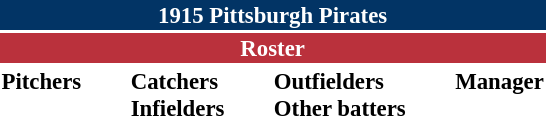<table class="toccolours" style="font-size: 95%;">
<tr>
<th colspan="10" style="background-color: #023465; color: white; text-align: center;">1915 Pittsburgh Pirates</th>
</tr>
<tr>
<td colspan="10" style="background-color: #ba313c; color: white; text-align: center;"><strong>Roster</strong></td>
</tr>
<tr>
<td valign="top"><strong>Pitchers</strong><br>









</td>
<td width="25px"></td>
<td valign="top"><strong>Catchers</strong><br>



<strong>Infielders</strong>







</td>
<td width="25px"></td>
<td valign="top"><strong>Outfielders</strong><br>








<strong>Other batters</strong>

</td>
<td width="25px"></td>
<td valign="top"><strong>Manager</strong><br></td>
</tr>
</table>
